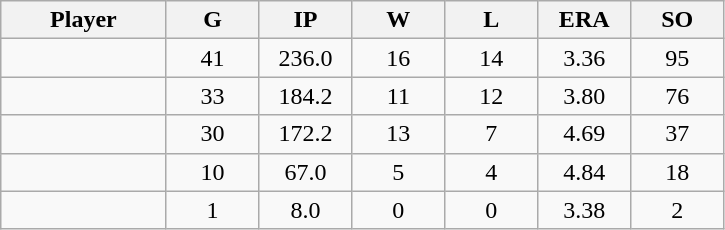<table class="wikitable sortable">
<tr>
<th bgcolor="#DDDDFF" width="16%">Player</th>
<th bgcolor="#DDDDFF" width="9%">G</th>
<th bgcolor="#DDDDFF" width="9%">IP</th>
<th bgcolor="#DDDDFF" width="9%">W</th>
<th bgcolor="#DDDDFF" width="9%">L</th>
<th bgcolor="#DDDDFF" width="9%">ERA</th>
<th bgcolor="#DDDDFF" width="9%">SO</th>
</tr>
<tr align="center">
<td></td>
<td>41</td>
<td>236.0</td>
<td>16</td>
<td>14</td>
<td>3.36</td>
<td>95</td>
</tr>
<tr align="center">
<td></td>
<td>33</td>
<td>184.2</td>
<td>11</td>
<td>12</td>
<td>3.80</td>
<td>76</td>
</tr>
<tr align="center">
<td></td>
<td>30</td>
<td>172.2</td>
<td>13</td>
<td>7</td>
<td>4.69</td>
<td>37</td>
</tr>
<tr align="center">
<td></td>
<td>10</td>
<td>67.0</td>
<td>5</td>
<td>4</td>
<td>4.84</td>
<td>18</td>
</tr>
<tr align="center">
<td></td>
<td>1</td>
<td>8.0</td>
<td>0</td>
<td>0</td>
<td>3.38</td>
<td>2</td>
</tr>
</table>
